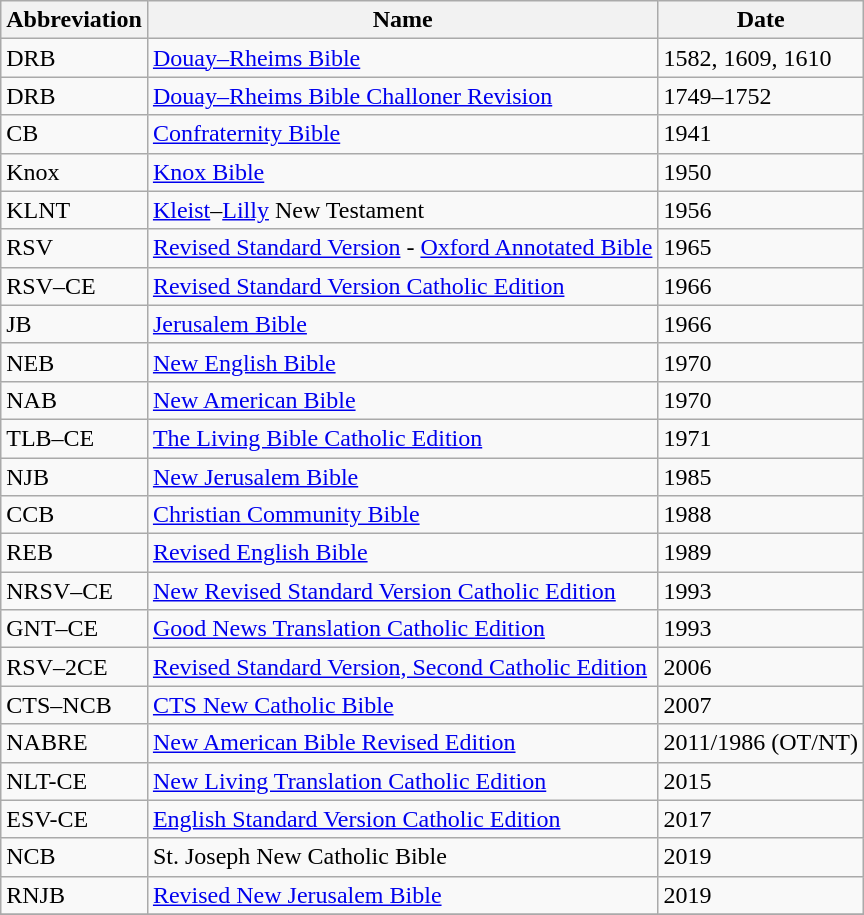<table class="sortable wikitable">
<tr>
<th>Abbreviation</th>
<th>Name</th>
<th>Date</th>
</tr>
<tr>
<td>DRB</td>
<td><a href='#'>Douay–Rheims Bible</a></td>
<td>1582, 1609, 1610</td>
</tr>
<tr>
<td>DRB</td>
<td><a href='#'>Douay–Rheims Bible Challoner Revision</a></td>
<td>1749–1752</td>
</tr>
<tr>
<td>CB</td>
<td><a href='#'>Confraternity Bible</a></td>
<td>1941</td>
</tr>
<tr>
<td>Knox</td>
<td><a href='#'>Knox Bible</a></td>
<td>1950</td>
</tr>
<tr>
<td>KLNT</td>
<td><a href='#'>Kleist</a>–<a href='#'>Lilly</a> New Testament</td>
<td>1956</td>
</tr>
<tr>
<td>RSV</td>
<td><a href='#'>Revised Standard Version</a> - <a href='#'>Oxford Annotated Bible</a></td>
<td>1965</td>
</tr>
<tr>
<td>RSV–CE</td>
<td><a href='#'>Revised Standard Version Catholic Edition</a></td>
<td>1966</td>
</tr>
<tr>
<td>JB</td>
<td><a href='#'>Jerusalem Bible</a></td>
<td>1966</td>
</tr>
<tr>
<td>NEB</td>
<td><a href='#'>New English Bible</a></td>
<td>1970</td>
</tr>
<tr>
<td>NAB</td>
<td><a href='#'>New American Bible</a></td>
<td>1970</td>
</tr>
<tr>
<td>TLB–CE</td>
<td><a href='#'>The Living Bible Catholic Edition</a></td>
<td>1971</td>
</tr>
<tr>
<td>NJB</td>
<td><a href='#'>New Jerusalem Bible</a></td>
<td>1985</td>
</tr>
<tr>
<td>CCB</td>
<td><a href='#'>Christian Community Bible</a></td>
<td>1988</td>
</tr>
<tr>
<td>REB</td>
<td><a href='#'>Revised English Bible</a></td>
<td>1989</td>
</tr>
<tr>
<td>NRSV–CE</td>
<td><a href='#'>New Revised Standard Version Catholic Edition</a></td>
<td>1993</td>
</tr>
<tr>
<td>GNT–CE</td>
<td><a href='#'>Good News Translation Catholic Edition</a></td>
<td>1993</td>
</tr>
<tr>
<td>RSV–2CE</td>
<td><a href='#'>Revised Standard Version, Second Catholic Edition</a></td>
<td>2006</td>
</tr>
<tr>
<td>CTS–NCB</td>
<td><a href='#'>CTS New Catholic Bible</a></td>
<td>2007</td>
</tr>
<tr>
<td>NABRE</td>
<td><a href='#'>New American Bible Revised Edition</a></td>
<td>2011/1986 (OT/NT)</td>
</tr>
<tr>
<td>NLT-CE</td>
<td><a href='#'> New Living Translation Catholic Edition</a></td>
<td>2015</td>
</tr>
<tr>
<td>ESV-CE</td>
<td><a href='#'> English Standard Version Catholic Edition</a></td>
<td>2017</td>
</tr>
<tr>
<td>NCB</td>
<td>St. Joseph New Catholic Bible</td>
<td>2019</td>
</tr>
<tr>
<td>RNJB</td>
<td><a href='#'>Revised New Jerusalem Bible</a></td>
<td>2019</td>
</tr>
<tr>
</tr>
</table>
